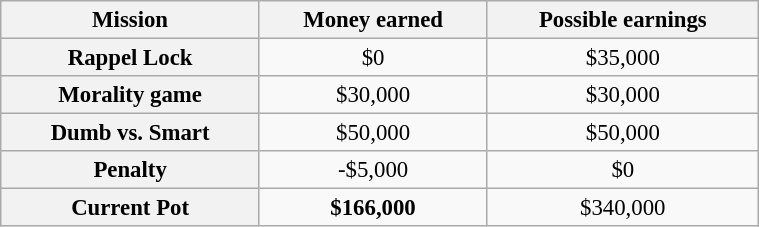<table class="wikitable plainrowheaders floatright" style="font-size: 95%; margin: 10px; text-align: center;" align="right" width="40%">
<tr>
<th scope="col">Mission</th>
<th scope="col">Money earned</th>
<th scope="col">Possible earnings</th>
</tr>
<tr>
<th scope="row">Rappel Lock</th>
<td>$0</td>
<td>$35,000</td>
</tr>
<tr>
<th scope="row">Morality game</th>
<td>$30,000</td>
<td>$30,000</td>
</tr>
<tr>
<th scope="row">Dumb vs. Smart</th>
<td>$50,000</td>
<td>$50,000</td>
</tr>
<tr>
<th scope="row">Penalty</th>
<td><span>-$5,000</span></td>
<td>$0</td>
</tr>
<tr>
<th scope="row"><strong><span>Current Pot</span></strong></th>
<td><strong><span>$166,000</span></strong></td>
<td>$340,000</td>
</tr>
</table>
